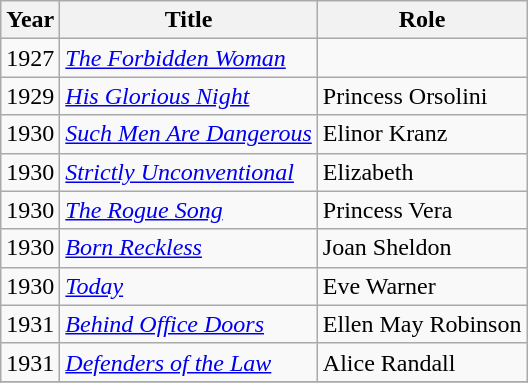<table class="wikitable sortable">
<tr>
<th>Year</th>
<th>Title</th>
<th>Role</th>
</tr>
<tr>
<td>1927</td>
<td><em><a href='#'>The Forbidden Woman</a></em></td>
<td></td>
</tr>
<tr>
<td>1929</td>
<td><em><a href='#'>His Glorious Night</a></em></td>
<td>Princess Orsolini</td>
</tr>
<tr>
<td>1930</td>
<td><em><a href='#'>Such Men Are Dangerous</a></em></td>
<td>Elinor Kranz</td>
</tr>
<tr>
<td>1930</td>
<td><em><a href='#'>Strictly Unconventional</a></em></td>
<td>Elizabeth</td>
</tr>
<tr>
<td>1930</td>
<td><em><a href='#'>The Rogue Song</a></em></td>
<td>Princess Vera</td>
</tr>
<tr>
<td>1930</td>
<td><em><a href='#'>Born Reckless</a></em></td>
<td>Joan Sheldon</td>
</tr>
<tr>
<td>1930</td>
<td><em><a href='#'>Today</a></em></td>
<td>Eve Warner</td>
</tr>
<tr>
<td>1931</td>
<td><em><a href='#'>Behind Office Doors</a></em></td>
<td>Ellen May Robinson</td>
</tr>
<tr>
<td>1931</td>
<td><em><a href='#'>Defenders of the Law</a></em></td>
<td>Alice Randall</td>
</tr>
<tr>
</tr>
</table>
